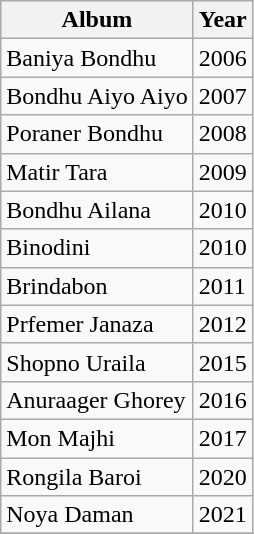<table class="wikitable">
<tr>
<th>Album</th>
<th>Year</th>
</tr>
<tr>
<td>Baniya Bondhu</td>
<td>2006</td>
</tr>
<tr>
<td>Bondhu Aiyo Aiyo</td>
<td>2007</td>
</tr>
<tr>
<td>Poraner Bondhu</td>
<td>2008</td>
</tr>
<tr>
<td>Matir Tara</td>
<td>2009</td>
</tr>
<tr>
<td>Bondhu Ailana</td>
<td>2010</td>
</tr>
<tr>
<td>Binodini</td>
<td>2010</td>
</tr>
<tr>
<td>Brindabon</td>
<td>2011</td>
</tr>
<tr>
<td>Prfemer Janaza</td>
<td>2012</td>
</tr>
<tr>
<td>Shopno Uraila</td>
<td>2015</td>
</tr>
<tr>
<td>Anuraager Ghorey</td>
<td>2016</td>
</tr>
<tr>
<td>Mon Majhi</td>
<td>2017</td>
</tr>
<tr>
<td>Rongila Baroi</td>
<td>2020</td>
</tr>
<tr>
<td>Noya Daman</td>
<td>2021</td>
</tr>
<tr>
</tr>
</table>
